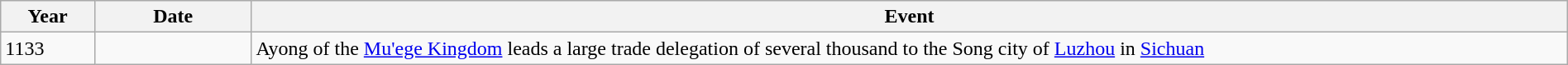<table class="wikitable" width="100%">
<tr>
<th style="width:6%">Year</th>
<th style="width:10%">Date</th>
<th>Event</th>
</tr>
<tr>
<td>1133</td>
<td></td>
<td>Ayong of the <a href='#'>Mu'ege Kingdom</a> leads a large trade delegation of several thousand to the Song city of <a href='#'>Luzhou</a> in <a href='#'>Sichuan</a></td>
</tr>
</table>
